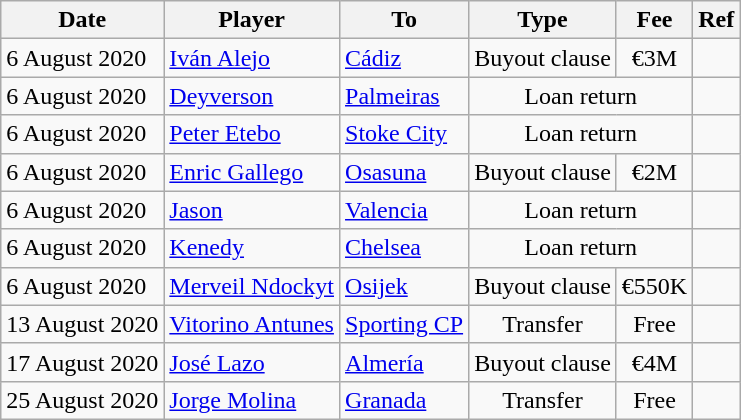<table class="wikitable">
<tr>
<th>Date</th>
<th>Player</th>
<th>To</th>
<th>Type</th>
<th>Fee</th>
<th>Ref</th>
</tr>
<tr>
<td>6 August 2020</td>
<td> <a href='#'>Iván Alejo</a></td>
<td><a href='#'>Cádiz</a></td>
<td align=center>Buyout clause</td>
<td align=center>€3M</td>
<td align=center></td>
</tr>
<tr>
<td>6 August 2020</td>
<td> <a href='#'>Deyverson</a></td>
<td> <a href='#'>Palmeiras</a></td>
<td align=center colspan=2>Loan return</td>
<td align=center></td>
</tr>
<tr>
<td>6 August 2020</td>
<td> <a href='#'>Peter Etebo</a></td>
<td> <a href='#'>Stoke City</a></td>
<td align=center colspan=2>Loan return</td>
<td align=center></td>
</tr>
<tr>
<td>6 August 2020</td>
<td> <a href='#'>Enric Gallego</a></td>
<td><a href='#'>Osasuna</a></td>
<td align=center>Buyout clause</td>
<td align=center>€2M</td>
<td align=center></td>
</tr>
<tr>
<td>6 August 2020</td>
<td> <a href='#'>Jason</a></td>
<td><a href='#'>Valencia</a></td>
<td align=center colspan=2>Loan return</td>
<td align=center></td>
</tr>
<tr>
<td>6 August 2020</td>
<td> <a href='#'>Kenedy</a></td>
<td> <a href='#'>Chelsea</a></td>
<td align=center colspan=2>Loan return</td>
<td align=center></td>
</tr>
<tr>
<td>6 August 2020</td>
<td> <a href='#'>Merveil Ndockyt</a></td>
<td> <a href='#'>Osijek</a></td>
<td align=center>Buyout clause</td>
<td align=center>€550K</td>
<td align=center></td>
</tr>
<tr>
<td>13 August 2020</td>
<td> <a href='#'>Vitorino Antunes</a></td>
<td> <a href='#'>Sporting CP</a></td>
<td align=center>Transfer</td>
<td align=center>Free</td>
<td align=center></td>
</tr>
<tr>
<td>17 August 2020</td>
<td> <a href='#'>José Lazo</a></td>
<td><a href='#'>Almería</a></td>
<td align=center>Buyout clause</td>
<td align=center>€4M</td>
<td align=center></td>
</tr>
<tr>
<td>25 August 2020</td>
<td> <a href='#'>Jorge Molina</a></td>
<td><a href='#'>Granada</a></td>
<td align=center>Transfer</td>
<td align=center>Free</td>
<td align=center></td>
</tr>
</table>
